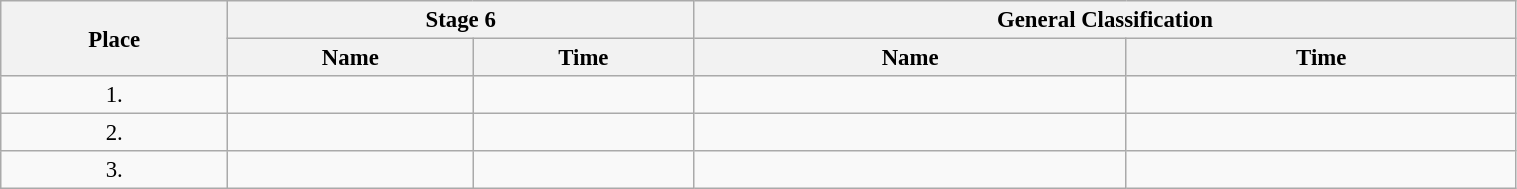<table class=wikitable style="font-size:95%" width="80%">
<tr>
<th rowspan="2">Place</th>
<th colspan="2">Stage 6</th>
<th colspan="2">General Classification</th>
</tr>
<tr>
<th>Name</th>
<th>Time</th>
<th>Name</th>
<th>Time</th>
</tr>
<tr>
<td align="center">1.</td>
<td></td>
<td></td>
<td></td>
<td></td>
</tr>
<tr>
<td align="center">2.</td>
<td></td>
<td></td>
<td></td>
<td></td>
</tr>
<tr>
<td align="center">3.</td>
<td></td>
<td></td>
<td></td>
<td></td>
</tr>
</table>
